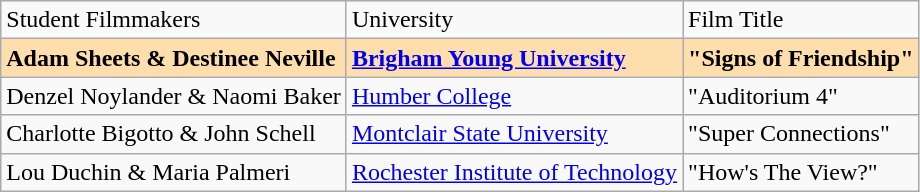<table class="wikitable">
<tr>
<td>Student Filmmakers</td>
<td>University</td>
<td>Film Title</td>
</tr>
<tr style="font-weight:bold; background:navajowhite;">
<td>Adam Sheets & Destinee Neville</td>
<td><a href='#'>Brigham Young University</a></td>
<td>"Signs of Friendship"</td>
</tr>
<tr>
<td>Denzel Noylander & Naomi Baker</td>
<td><a href='#'>Humber College</a></td>
<td>"Auditorium 4"</td>
</tr>
<tr>
<td>Charlotte Bigotto & John Schell</td>
<td><a href='#'>Montclair State University</a></td>
<td>"Super Connections"</td>
</tr>
<tr>
<td>Lou Duchin & Maria Palmeri</td>
<td><a href='#'>Rochester Institute of Technology</a></td>
<td>"How's The View?"</td>
</tr>
</table>
